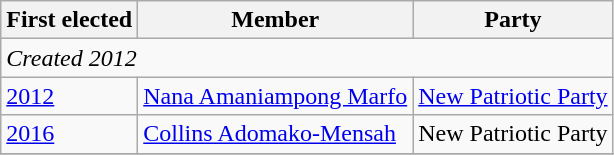<table class="wikitable">
<tr>
<th>First elected</th>
<th>Member</th>
<th>Party</th>
</tr>
<tr>
<td colspan=3><em>Created 2012</em></td>
</tr>
<tr>
<td><a href='#'>2012</a></td>
<td><a href='#'>Nana Amaniampong Marfo</a></td>
<td><a href='#'>New Patriotic Party</a></td>
</tr>
<tr>
<td><a href='#'>2016</a></td>
<td><a href='#'>Collins Adomako-Mensah</a></td>
<td>New Patriotic Party</td>
</tr>
<tr>
</tr>
</table>
